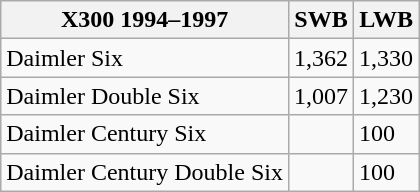<table class="wikitable">
<tr>
<th>X300 1994–1997</th>
<th>SWB</th>
<th>LWB</th>
</tr>
<tr>
<td>Daimler Six</td>
<td>1,362</td>
<td>1,330</td>
</tr>
<tr>
<td>Daimler Double Six</td>
<td>1,007</td>
<td>1,230</td>
</tr>
<tr>
<td>Daimler Century Six</td>
<td></td>
<td>100</td>
</tr>
<tr>
<td>Daimler Century Double Six</td>
<td></td>
<td>100</td>
</tr>
</table>
